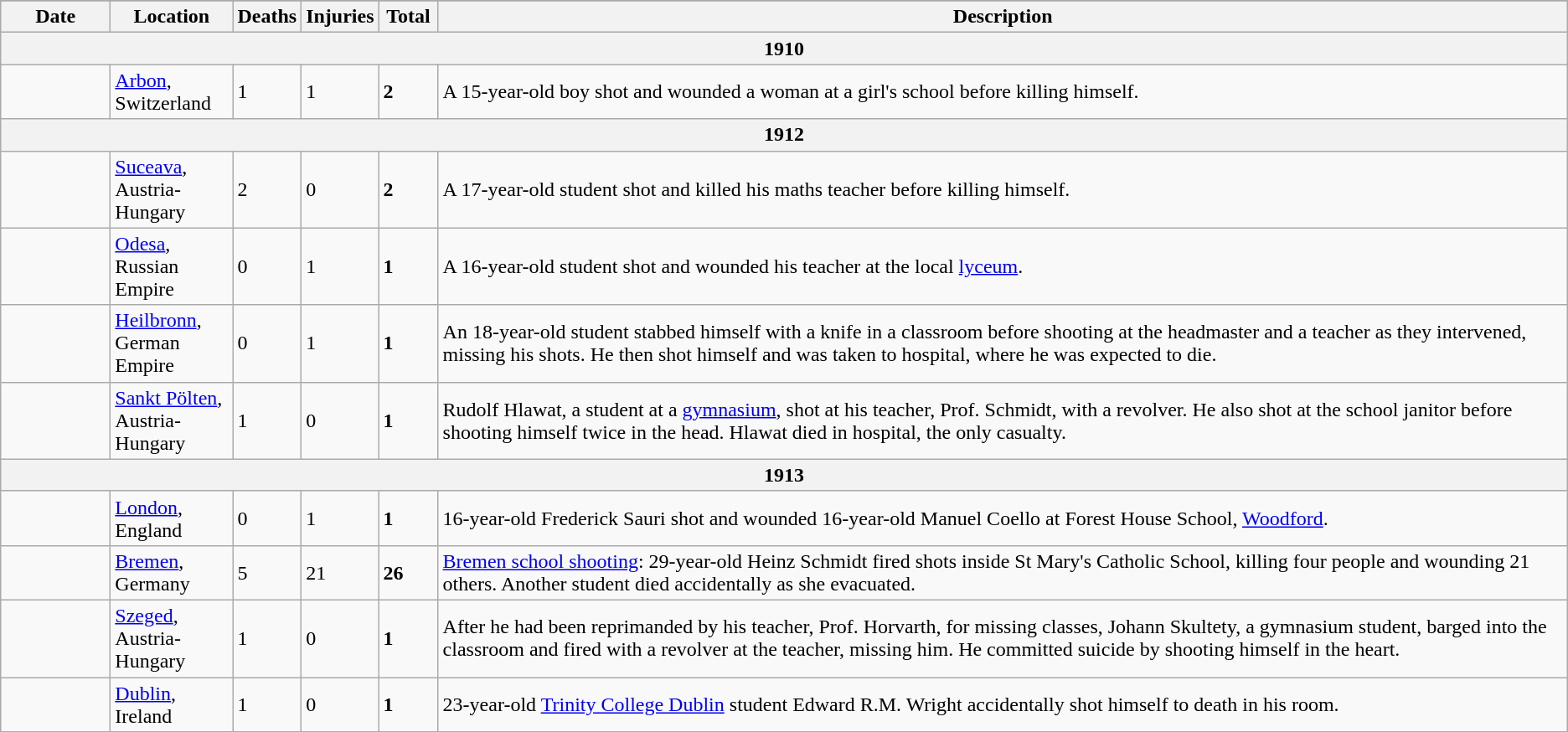<table class="sortable wikitable" style="font-size:100%;" id="1910s">
<tr>
</tr>
<tr>
<th style="width:80px;">Date</th>
<th style="width:90px;">Location</th>
<th style="width:40px;">Deaths</th>
<th style="width:40px;">Injuries</th>
<th style="width:40px;">Total</th>
<th class="unsortable">Description</th>
</tr>
<tr>
<th colspan="7">1910 </th>
</tr>
<tr>
<td></td>
<td><a href='#'>Arbon</a>, Switzerland</td>
<td>1</td>
<td>1</td>
<td><strong>2</strong></td>
<td>A 15-year-old boy shot and wounded a woman at a girl's school before killing himself.</td>
</tr>
<tr>
<th colspan="7">1912 </th>
</tr>
<tr>
<td></td>
<td><a href='#'>Suceava</a>, Austria-Hungary</td>
<td>2</td>
<td>0</td>
<td><strong>2</strong></td>
<td>A 17-year-old student shot and killed his maths teacher before killing himself.</td>
</tr>
<tr>
<td></td>
<td><a href='#'>Odesa</a>, Russian Empire</td>
<td>0</td>
<td>1</td>
<td><strong>1</strong></td>
<td>A 16-year-old student shot and wounded his teacher at the local <a href='#'>lyceum</a>.</td>
</tr>
<tr>
<td></td>
<td><a href='#'>Heilbronn</a>, German Empire</td>
<td>0</td>
<td>1</td>
<td><strong>1</strong></td>
<td>An 18-year-old student stabbed himself with a knife in a classroom before shooting at the headmaster and a teacher as they intervened, missing his shots. He then shot himself and was taken to hospital, where he was expected to die.</td>
</tr>
<tr>
<td></td>
<td><a href='#'>Sankt Pölten</a>, Austria-Hungary</td>
<td>1</td>
<td>0</td>
<td><strong>1</strong></td>
<td>Rudolf Hlawat, a student at a <a href='#'>gymnasium</a>, shot at his teacher, Prof. Schmidt, with a revolver. He also shot at the school janitor before shooting himself twice in the head. Hlawat died in hospital, the only casualty.</td>
</tr>
<tr>
<th colspan="7">1913 </th>
</tr>
<tr>
<td></td>
<td><a href='#'>London</a>, England</td>
<td>0</td>
<td>1</td>
<td><strong>1</strong></td>
<td>16-year-old Frederick Sauri shot and wounded 16-year-old Manuel Coello at Forest House School, <a href='#'>Woodford</a>.</td>
</tr>
<tr>
<td></td>
<td><a href='#'>Bremen</a>, Germany</td>
<td>5</td>
<td>21</td>
<td><strong>26</strong></td>
<td><a href='#'>Bremen school shooting</a>: 29-year-old Heinz Schmidt fired shots inside St Mary's Catholic School, killing four people and wounding 21 others. Another student died accidentally as she evacuated.</td>
</tr>
<tr>
<td></td>
<td><a href='#'>Szeged</a>, Austria-Hungary</td>
<td>1</td>
<td>0</td>
<td><strong>1</strong></td>
<td>After he had been reprimanded by his teacher, Prof. Horvarth, for missing classes, Johann Skultety, a gymnasium student, barged into the classroom and fired with a revolver at the teacher, missing him. He committed suicide by shooting himself in the heart.</td>
</tr>
<tr>
<td></td>
<td><a href='#'>Dublin</a>, Ireland</td>
<td>1</td>
<td>0</td>
<td><strong>1</strong></td>
<td>23-year-old <a href='#'>Trinity College Dublin</a> student Edward R.M. Wright accidentally shot himself to death in his room.</td>
</tr>
</table>
